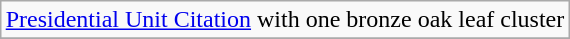<table class="wikitable" style="margin:1em auto; text-align:center;">
<tr>
<td><a href='#'>Presidential Unit Citation</a> with one bronze oak leaf cluster</td>
</tr>
<tr>
</tr>
</table>
